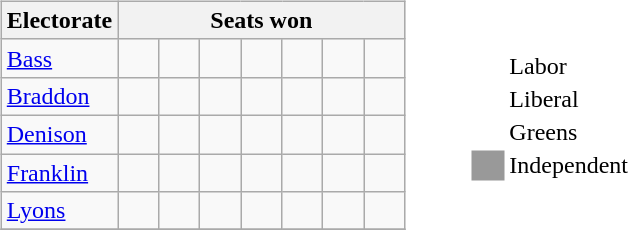<table>
<tr>
<td width=65%><br><table class="wikitable">
<tr>
<th><strong>Electorate</strong></th>
<th colspan=7><strong>Seats won</strong></th>
</tr>
<tr>
<td><a href='#'>Bass</a></td>
<td width=20 > </td>
<td width=20 > </td>
<td width=20 > </td>
<td width=20 > </td>
<td width=20 > </td>
<td width=20 > </td>
<td width=20 > </td>
</tr>
<tr>
<td><a href='#'>Braddon</a></td>
<td> </td>
<td> </td>
<td> </td>
<td> </td>
<td> </td>
<td> </td>
<td> </td>
</tr>
<tr>
<td><a href='#'>Denison</a></td>
<td> </td>
<td> </td>
<td> </td>
<td> </td>
<td> </td>
<td> </td>
<td> </td>
</tr>
<tr>
<td><a href='#'>Franklin</a></td>
<td> </td>
<td> </td>
<td> </td>
<td> </td>
<td> </td>
<td> </td>
<td> </td>
</tr>
<tr>
<td><a href='#'>Lyons</a></td>
<td> </td>
<td> </td>
<td> </td>
<td> </td>
<td> </td>
<td> </td>
<td> </td>
</tr>
<tr>
</tr>
</table>
</td>
<td width=35% align=center><br><table border=0>
<tr>
<td width=20 > </td>
<td>Labor</td>
</tr>
<tr>
<td> </td>
<td>Liberal</td>
</tr>
<tr>
<td> </td>
<td>Greens</td>
</tr>
<tr>
<td bgcolor="#999999"> </td>
<td>Independent</td>
</tr>
</table>
</td>
</tr>
</table>
